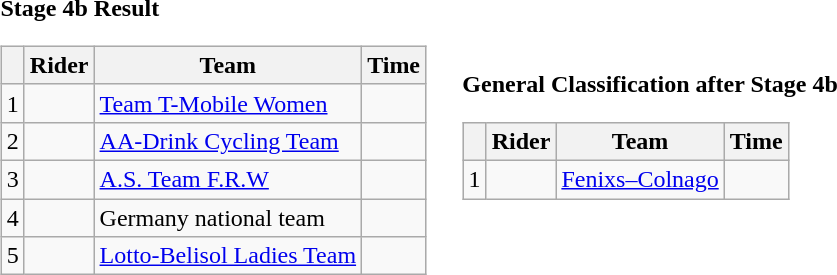<table>
<tr>
<td><strong>Stage 4b Result</strong><br><table class=wikitable>
<tr>
<th></th>
<th>Rider</th>
<th>Team</th>
<th>Time</th>
</tr>
<tr>
<td>1</td>
<td></td>
<td><a href='#'>Team T-Mobile Women</a></td>
<td align=right></td>
</tr>
<tr>
<td>2</td>
<td></td>
<td><a href='#'>AA-Drink Cycling Team</a></td>
<td align=right></td>
</tr>
<tr>
<td>3</td>
<td></td>
<td><a href='#'>A.S. Team F.R.W</a></td>
<td align=right></td>
</tr>
<tr>
<td>4</td>
<td></td>
<td>Germany national team</td>
<td align=right></td>
</tr>
<tr>
<td>5</td>
<td></td>
<td><a href='#'>Lotto-Belisol Ladies Team</a></td>
<td align=right></td>
</tr>
</table>
</td>
<td></td>
<td><strong>General Classification after Stage 4b</strong><br><table class="wikitable">
<tr>
<th></th>
<th>Rider</th>
<th>Team</th>
<th>Time</th>
</tr>
<tr>
<td>1</td>
<td></td>
<td><a href='#'>Fenixs–Colnago</a></td>
<td align=right></td>
</tr>
</table>
</td>
</tr>
</table>
